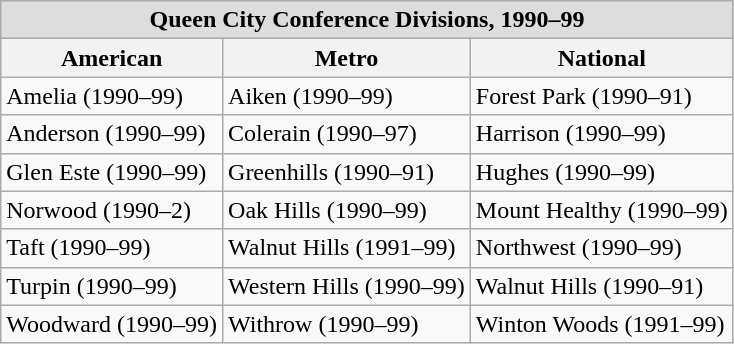<table class="wikitable">
<tr style="background:#ccf;">
<th colspan="6" style="background:#ddd;">Queen City Conference Divisions, 1990–99</th>
</tr>
<tr>
<th>American</th>
<th>Metro</th>
<th>National</th>
</tr>
<tr>
<td>Amelia (1990–99)</td>
<td>Aiken (1990–99)</td>
<td>Forest Park (1990–91)</td>
</tr>
<tr>
<td>Anderson (1990–99)</td>
<td>Colerain (1990–97)</td>
<td>Harrison (1990–99)</td>
</tr>
<tr>
<td>Glen Este (1990–99)</td>
<td>Greenhills (1990–91)</td>
<td>Hughes (1990–99)</td>
</tr>
<tr>
<td>Norwood (1990–2)</td>
<td>Oak Hills (1990–99)</td>
<td>Mount Healthy (1990–99)</td>
</tr>
<tr>
<td>Taft (1990–99)</td>
<td>Walnut Hills (1991–99)</td>
<td>Northwest (1990–99)</td>
</tr>
<tr>
<td>Turpin (1990–99)</td>
<td>Western Hills (1990–99)</td>
<td>Walnut Hills (1990–91)</td>
</tr>
<tr>
<td>Woodward (1990–99)</td>
<td>Withrow (1990–99)</td>
<td>Winton Woods (1991–99)</td>
</tr>
</table>
